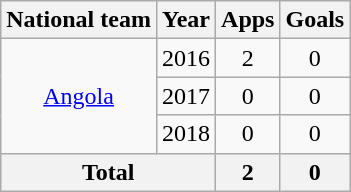<table class="wikitable" style="text-align:center">
<tr>
<th>National team</th>
<th>Year</th>
<th>Apps</th>
<th>Goals</th>
</tr>
<tr>
<td rowspan="3"><a href='#'>Angola</a></td>
<td>2016</td>
<td>2</td>
<td>0</td>
</tr>
<tr>
<td>2017</td>
<td>0</td>
<td>0</td>
</tr>
<tr>
<td>2018</td>
<td>0</td>
<td>0</td>
</tr>
<tr>
<th colspan=2>Total</th>
<th>2</th>
<th>0</th>
</tr>
</table>
